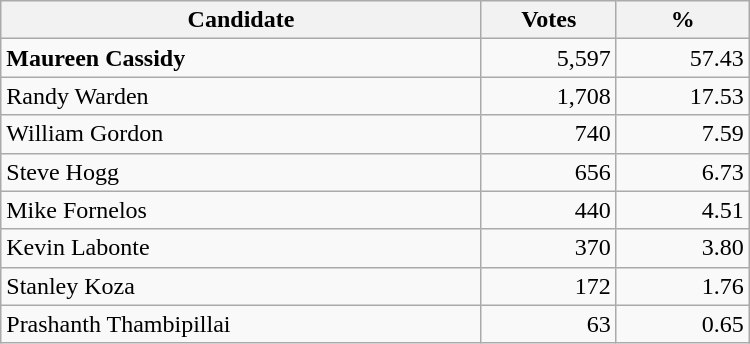<table style="width:500px;" class="wikitable">
<tr>
<th align="center">Candidate</th>
<th align="center">Votes</th>
<th align="center">%</th>
</tr>
<tr>
<td align="left"><strong>Maureen Cassidy</strong></td>
<td align="right">5,597</td>
<td align="right">57.43</td>
</tr>
<tr>
<td align="left">Randy Warden</td>
<td align="right">1,708</td>
<td align="right">17.53</td>
</tr>
<tr>
<td align="left">William Gordon</td>
<td align="right">740</td>
<td align="right">7.59</td>
</tr>
<tr>
<td align="left">Steve Hogg</td>
<td align="right">656</td>
<td align="right">6.73</td>
</tr>
<tr>
<td align="left">Mike Fornelos</td>
<td align="right">440</td>
<td align="right">4.51</td>
</tr>
<tr>
<td align="left">Kevin Labonte</td>
<td align="right">370</td>
<td align="right">3.80</td>
</tr>
<tr>
<td align="left">Stanley Koza</td>
<td align="right">172</td>
<td align="right">1.76</td>
</tr>
<tr>
<td align="left">Prashanth Thambipillai</td>
<td align="right">63</td>
<td align="right">0.65</td>
</tr>
</table>
